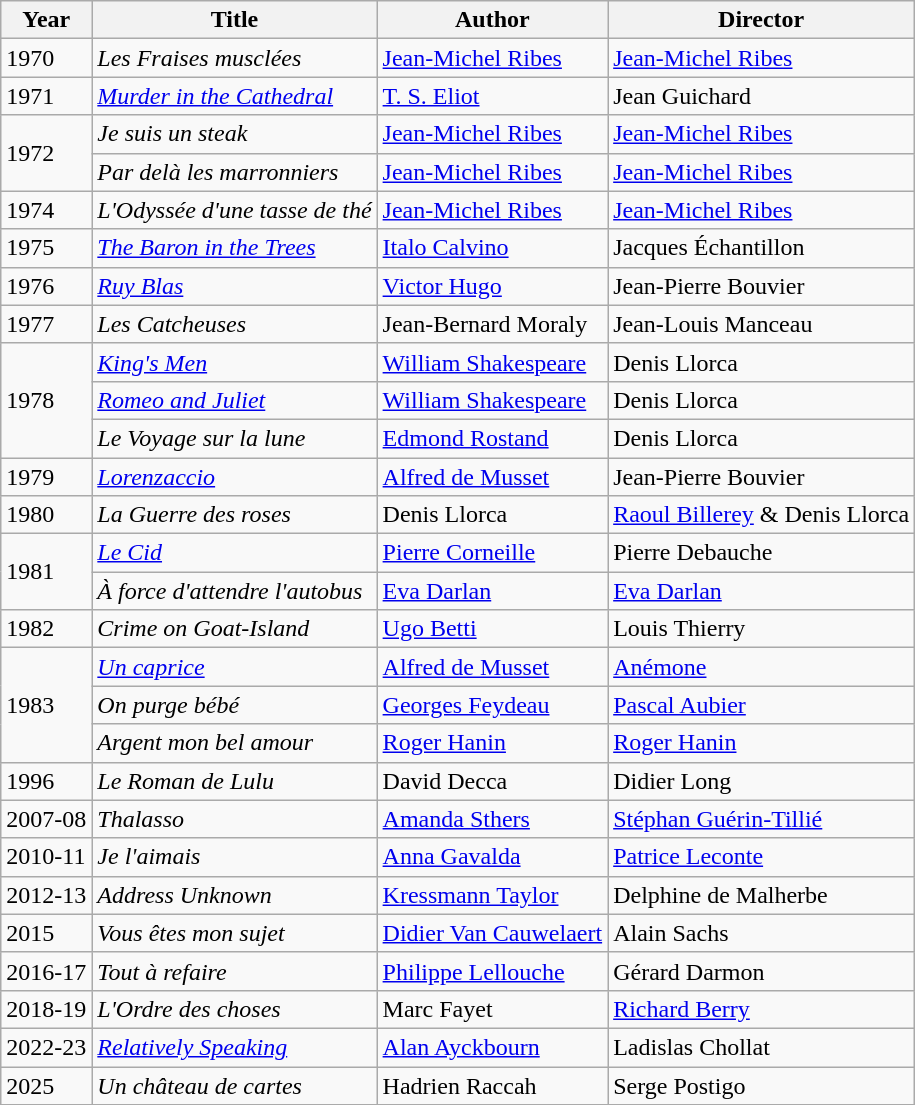<table class="wikitable">
<tr>
<th>Year</th>
<th>Title</th>
<th>Author</th>
<th>Director</th>
</tr>
<tr>
<td>1970</td>
<td><em>Les Fraises musclées</em></td>
<td><a href='#'>Jean-Michel Ribes</a></td>
<td><a href='#'>Jean-Michel Ribes</a></td>
</tr>
<tr>
<td>1971</td>
<td><em><a href='#'>Murder in the Cathedral</a></em></td>
<td><a href='#'>T. S. Eliot</a></td>
<td>Jean Guichard</td>
</tr>
<tr>
<td rowspan=2>1972</td>
<td><em>Je suis un steak</em></td>
<td><a href='#'>Jean-Michel Ribes</a></td>
<td><a href='#'>Jean-Michel Ribes</a></td>
</tr>
<tr>
<td><em>Par delà les marronniers</em></td>
<td><a href='#'>Jean-Michel Ribes</a></td>
<td><a href='#'>Jean-Michel Ribes</a></td>
</tr>
<tr>
<td>1974</td>
<td><em>L'Odyssée d'une tasse de thé</em></td>
<td><a href='#'>Jean-Michel Ribes</a></td>
<td><a href='#'>Jean-Michel Ribes</a></td>
</tr>
<tr>
<td>1975</td>
<td><em><a href='#'>The Baron in the Trees</a></em></td>
<td><a href='#'>Italo Calvino</a></td>
<td>Jacques Échantillon</td>
</tr>
<tr>
<td>1976</td>
<td><em><a href='#'>Ruy Blas</a></em></td>
<td><a href='#'>Victor Hugo</a></td>
<td>Jean-Pierre Bouvier</td>
</tr>
<tr>
<td>1977</td>
<td><em>Les Catcheuses</em></td>
<td>Jean-Bernard Moraly</td>
<td>Jean-Louis Manceau</td>
</tr>
<tr>
<td rowspan=3>1978</td>
<td><em><a href='#'>King's Men</a></em></td>
<td><a href='#'>William Shakespeare</a></td>
<td>Denis Llorca</td>
</tr>
<tr>
<td><em><a href='#'>Romeo and Juliet</a></em></td>
<td><a href='#'>William Shakespeare</a></td>
<td>Denis Llorca</td>
</tr>
<tr>
<td><em>Le Voyage sur la lune</em></td>
<td><a href='#'>Edmond Rostand</a></td>
<td>Denis Llorca</td>
</tr>
<tr>
<td>1979</td>
<td><em><a href='#'>Lorenzaccio</a></em></td>
<td><a href='#'>Alfred de Musset</a></td>
<td>Jean-Pierre Bouvier</td>
</tr>
<tr>
<td>1980</td>
<td><em>La Guerre des roses</em></td>
<td>Denis Llorca</td>
<td><a href='#'>Raoul Billerey</a> & Denis Llorca</td>
</tr>
<tr>
<td rowspan=2>1981</td>
<td><em><a href='#'>Le Cid</a></em></td>
<td><a href='#'>Pierre Corneille</a></td>
<td>Pierre Debauche</td>
</tr>
<tr>
<td><em>À force d'attendre l'autobus</em></td>
<td><a href='#'>Eva Darlan</a></td>
<td><a href='#'>Eva Darlan</a></td>
</tr>
<tr>
<td>1982</td>
<td><em>Crime on Goat-Island</em></td>
<td><a href='#'>Ugo Betti</a></td>
<td>Louis Thierry</td>
</tr>
<tr>
<td rowspan=3>1983</td>
<td><em><a href='#'>Un caprice</a></em></td>
<td><a href='#'>Alfred de Musset</a></td>
<td><a href='#'>Anémone</a></td>
</tr>
<tr>
<td><em>On purge bébé</em></td>
<td><a href='#'>Georges Feydeau</a></td>
<td><a href='#'>Pascal Aubier</a></td>
</tr>
<tr>
<td><em>Argent mon bel amour</em></td>
<td><a href='#'>Roger Hanin</a></td>
<td><a href='#'>Roger Hanin</a></td>
</tr>
<tr>
<td>1996</td>
<td><em>Le Roman de Lulu</em></td>
<td>David Decca</td>
<td>Didier Long</td>
</tr>
<tr>
<td>2007-08</td>
<td><em>Thalasso</em></td>
<td><a href='#'>Amanda Sthers</a></td>
<td><a href='#'>Stéphan Guérin-Tillié</a></td>
</tr>
<tr>
<td>2010-11</td>
<td><em>Je l'aimais</em></td>
<td><a href='#'>Anna Gavalda</a></td>
<td><a href='#'>Patrice Leconte</a></td>
</tr>
<tr>
<td>2012-13</td>
<td><em>Address Unknown</em></td>
<td><a href='#'>Kressmann Taylor</a></td>
<td>Delphine de Malherbe</td>
</tr>
<tr>
<td>2015</td>
<td><em>Vous êtes mon sujet</em></td>
<td><a href='#'>Didier Van Cauwelaert</a></td>
<td>Alain Sachs</td>
</tr>
<tr>
<td>2016-17</td>
<td><em>Tout à refaire</em></td>
<td><a href='#'>Philippe Lellouche</a></td>
<td>Gérard Darmon</td>
</tr>
<tr>
<td>2018-19</td>
<td><em>L'Ordre des choses</em></td>
<td>Marc Fayet</td>
<td><a href='#'>Richard Berry</a></td>
</tr>
<tr>
<td>2022-23</td>
<td><em><a href='#'>Relatively Speaking</a></em></td>
<td><a href='#'>Alan Ayckbourn</a></td>
<td>Ladislas Chollat</td>
</tr>
<tr>
<td>2025</td>
<td><em>Un château de cartes</em></td>
<td>Hadrien Raccah</td>
<td>Serge Postigo</td>
</tr>
<tr>
</tr>
</table>
